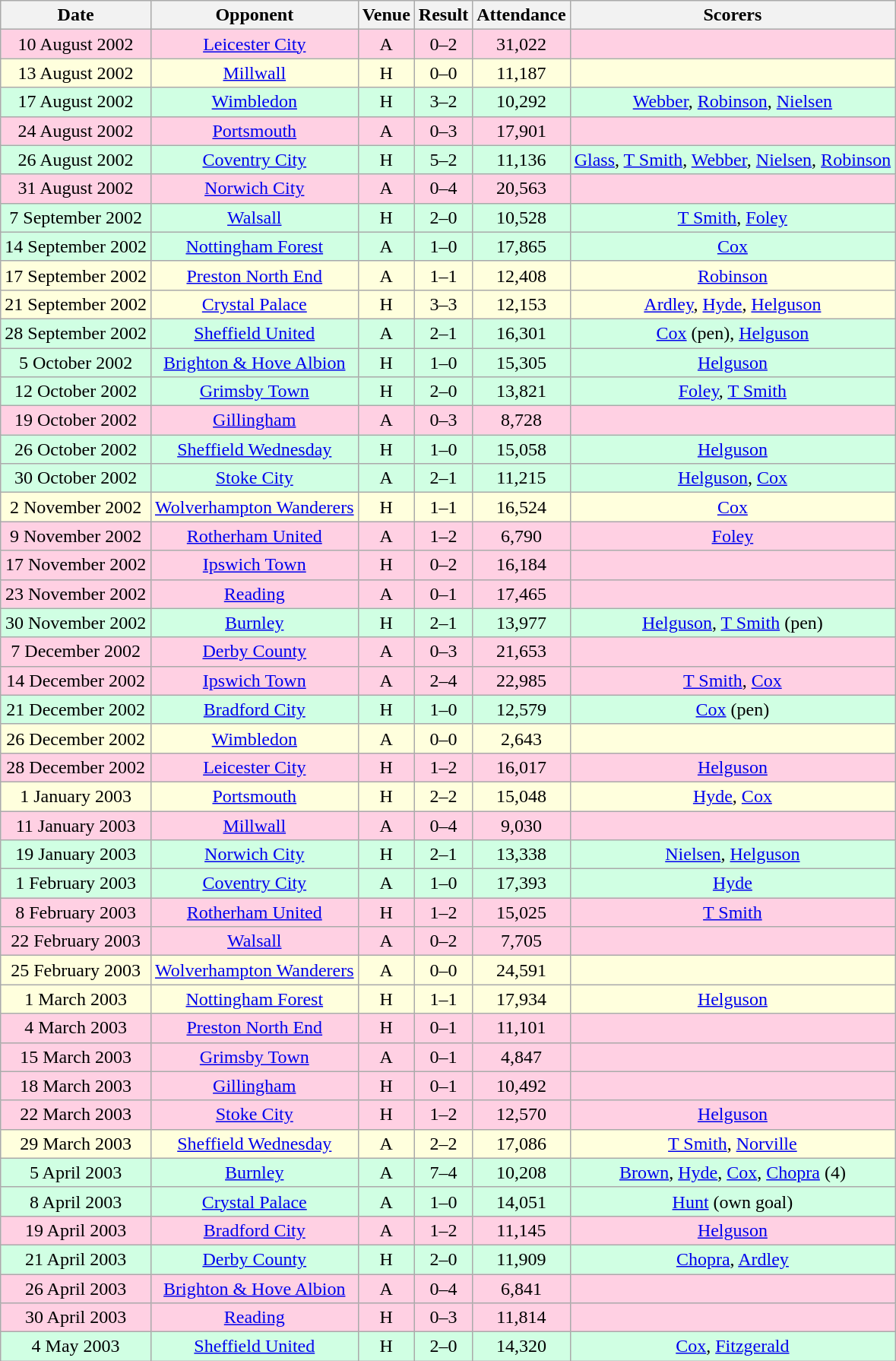<table class="wikitable sortable" style="font-size:100%; text-align:center">
<tr>
<th>Date</th>
<th>Opponent</th>
<th>Venue</th>
<th>Result</th>
<th>Attendance</th>
<th>Scorers</th>
</tr>
<tr style="background-color: #ffd0e3;">
<td>10 August 2002</td>
<td><a href='#'>Leicester City</a></td>
<td>A</td>
<td>0–2</td>
<td>31,022</td>
<td></td>
</tr>
<tr style="background-color: #ffffdd;">
<td>13 August 2002</td>
<td><a href='#'>Millwall</a></td>
<td>H</td>
<td>0–0</td>
<td>11,187</td>
<td></td>
</tr>
<tr style="background-color: #d0ffe3;">
<td>17 August 2002</td>
<td><a href='#'>Wimbledon</a></td>
<td>H</td>
<td>3–2</td>
<td>10,292</td>
<td><a href='#'>Webber</a>, <a href='#'>Robinson</a>, <a href='#'>Nielsen</a></td>
</tr>
<tr style="background-color: #ffd0e3;">
<td>24 August 2002</td>
<td><a href='#'>Portsmouth</a></td>
<td>A</td>
<td>0–3</td>
<td>17,901</td>
<td></td>
</tr>
<tr style="background-color: #d0ffe3;">
<td>26 August 2002</td>
<td><a href='#'>Coventry City</a></td>
<td>H</td>
<td>5–2</td>
<td>11,136</td>
<td><a href='#'>Glass</a>, <a href='#'>T Smith</a>, <a href='#'>Webber</a>, <a href='#'>Nielsen</a>, <a href='#'>Robinson</a></td>
</tr>
<tr style="background-color: #ffd0e3;">
<td>31 August 2002</td>
<td><a href='#'>Norwich City</a></td>
<td>A</td>
<td>0–4</td>
<td>20,563</td>
<td></td>
</tr>
<tr style="background-color: #d0ffe3;">
<td>7 September 2002</td>
<td><a href='#'>Walsall</a></td>
<td>H</td>
<td>2–0</td>
<td>10,528</td>
<td><a href='#'>T Smith</a>, <a href='#'>Foley</a></td>
</tr>
<tr style="background-color: #d0ffe3;">
<td>14 September 2002</td>
<td><a href='#'>Nottingham Forest</a></td>
<td>A</td>
<td>1–0</td>
<td>17,865</td>
<td><a href='#'>Cox</a></td>
</tr>
<tr style="background-color: #ffffdd;">
<td>17 September 2002</td>
<td><a href='#'>Preston North End</a></td>
<td>A</td>
<td>1–1</td>
<td>12,408</td>
<td><a href='#'>Robinson</a></td>
</tr>
<tr style="background-color: #ffffdd;">
<td>21 September 2002</td>
<td><a href='#'>Crystal Palace</a></td>
<td>H</td>
<td>3–3</td>
<td>12,153</td>
<td><a href='#'>Ardley</a>, <a href='#'>Hyde</a>, <a href='#'>Helguson</a></td>
</tr>
<tr style="background-color: #d0ffe3;">
<td>28 September 2002</td>
<td><a href='#'>Sheffield United</a></td>
<td>A</td>
<td>2–1</td>
<td>16,301</td>
<td><a href='#'>Cox</a> (pen), <a href='#'>Helguson</a></td>
</tr>
<tr style="background-color: #d0ffe3;">
<td>5 October 2002</td>
<td><a href='#'>Brighton & Hove Albion</a></td>
<td>H</td>
<td>1–0</td>
<td>15,305</td>
<td><a href='#'>Helguson</a></td>
</tr>
<tr style="background-color: #d0ffe3;">
<td>12 October 2002</td>
<td><a href='#'>Grimsby Town</a></td>
<td>H</td>
<td>2–0</td>
<td>13,821</td>
<td><a href='#'>Foley</a>, <a href='#'>T Smith</a></td>
</tr>
<tr style="background-color: #ffd0e3;">
<td>19 October 2002</td>
<td><a href='#'>Gillingham</a></td>
<td>A</td>
<td>0–3</td>
<td>8,728</td>
<td></td>
</tr>
<tr style="background-color: #d0ffe3;">
<td>26 October 2002</td>
<td><a href='#'>Sheffield Wednesday</a></td>
<td>H</td>
<td>1–0</td>
<td>15,058</td>
<td><a href='#'>Helguson</a></td>
</tr>
<tr style="background-color: #d0ffe3;">
<td>30 October 2002</td>
<td><a href='#'>Stoke City</a></td>
<td>A</td>
<td>2–1</td>
<td>11,215</td>
<td><a href='#'>Helguson</a>, <a href='#'>Cox</a></td>
</tr>
<tr style="background-color: #ffffdd;">
<td>2 November 2002</td>
<td><a href='#'>Wolverhampton Wanderers</a></td>
<td>H</td>
<td>1–1</td>
<td>16,524</td>
<td><a href='#'>Cox</a></td>
</tr>
<tr style="background-color: #ffd0e3;">
<td>9 November 2002</td>
<td><a href='#'>Rotherham United</a></td>
<td>A</td>
<td>1–2</td>
<td>6,790</td>
<td><a href='#'>Foley</a></td>
</tr>
<tr style="background-color: #ffd0e3;">
<td>17 November 2002</td>
<td><a href='#'>Ipswich Town</a></td>
<td>H</td>
<td>0–2</td>
<td>16,184</td>
<td></td>
</tr>
<tr style="background-color: #ffd0e3;">
<td>23 November 2002</td>
<td><a href='#'>Reading</a></td>
<td>A</td>
<td>0–1</td>
<td>17,465</td>
<td></td>
</tr>
<tr style="background-color: #d0ffe3;">
<td>30 November 2002</td>
<td><a href='#'>Burnley</a></td>
<td>H</td>
<td>2–1</td>
<td>13,977</td>
<td><a href='#'>Helguson</a>, <a href='#'>T Smith</a> (pen)</td>
</tr>
<tr style="background-color: #ffd0e3;">
<td>7 December 2002</td>
<td><a href='#'>Derby County</a></td>
<td>A</td>
<td>0–3</td>
<td>21,653</td>
<td></td>
</tr>
<tr style="background-color: #ffd0e3;">
<td>14 December 2002</td>
<td><a href='#'>Ipswich Town</a></td>
<td>A</td>
<td>2–4</td>
<td>22,985</td>
<td><a href='#'>T Smith</a>, <a href='#'>Cox</a></td>
</tr>
<tr style="background-color: #d0ffe3;">
<td>21 December 2002</td>
<td><a href='#'>Bradford City</a></td>
<td>H</td>
<td>1–0</td>
<td>12,579</td>
<td><a href='#'>Cox</a> (pen)</td>
</tr>
<tr style="background-color: #ffffdd;">
<td>26 December 2002</td>
<td><a href='#'>Wimbledon</a></td>
<td>A</td>
<td>0–0</td>
<td>2,643</td>
<td></td>
</tr>
<tr style="background-color: #ffd0e3;">
<td>28 December 2002</td>
<td><a href='#'>Leicester City</a></td>
<td>H</td>
<td>1–2</td>
<td>16,017</td>
<td><a href='#'>Helguson</a></td>
</tr>
<tr style="background-color: #ffffdd;">
<td>1 January 2003</td>
<td><a href='#'>Portsmouth</a></td>
<td>H</td>
<td>2–2</td>
<td>15,048</td>
<td><a href='#'>Hyde</a>, <a href='#'>Cox</a></td>
</tr>
<tr style="background-color: #ffd0e3;">
<td>11 January 2003</td>
<td><a href='#'>Millwall</a></td>
<td>A</td>
<td>0–4</td>
<td>9,030</td>
<td></td>
</tr>
<tr style="background-color: #d0ffe3;">
<td>19 January 2003</td>
<td><a href='#'>Norwich City</a></td>
<td>H</td>
<td>2–1</td>
<td>13,338</td>
<td><a href='#'>Nielsen</a>, <a href='#'>Helguson</a></td>
</tr>
<tr style="background-color: #d0ffe3;">
<td>1 February 2003</td>
<td><a href='#'>Coventry City</a></td>
<td>A</td>
<td>1–0</td>
<td>17,393</td>
<td><a href='#'>Hyde</a></td>
</tr>
<tr style="background-color: #ffd0e3;">
<td>8 February 2003</td>
<td><a href='#'>Rotherham United</a></td>
<td>H</td>
<td>1–2</td>
<td>15,025</td>
<td><a href='#'>T Smith</a></td>
</tr>
<tr style="background-color: #ffd0e3;">
<td>22 February 2003</td>
<td><a href='#'>Walsall</a></td>
<td>A</td>
<td>0–2</td>
<td>7,705</td>
<td></td>
</tr>
<tr style="background-color: #ffffdd;">
<td>25 February 2003</td>
<td><a href='#'>Wolverhampton Wanderers</a></td>
<td>A</td>
<td>0–0</td>
<td>24,591</td>
<td></td>
</tr>
<tr style="background-color: #ffffdd;">
<td>1 March 2003</td>
<td><a href='#'>Nottingham Forest</a></td>
<td>H</td>
<td>1–1</td>
<td>17,934</td>
<td><a href='#'>Helguson</a></td>
</tr>
<tr style="background-color: #ffd0e3;">
<td>4 March 2003</td>
<td><a href='#'>Preston North End</a></td>
<td>H</td>
<td>0–1</td>
<td>11,101</td>
<td></td>
</tr>
<tr style="background-color: #ffd0e3;">
<td>15 March 2003</td>
<td><a href='#'>Grimsby Town</a></td>
<td>A</td>
<td>0–1</td>
<td>4,847</td>
<td></td>
</tr>
<tr style="background-color: #ffd0e3;">
<td>18 March 2003</td>
<td><a href='#'>Gillingham</a></td>
<td>H</td>
<td>0–1</td>
<td>10,492</td>
<td></td>
</tr>
<tr style="background-color: #ffd0e3;">
<td>22 March 2003</td>
<td><a href='#'>Stoke City</a></td>
<td>H</td>
<td>1–2</td>
<td>12,570</td>
<td><a href='#'>Helguson</a></td>
</tr>
<tr style="background-color: #ffffdd;">
<td>29 March 2003</td>
<td><a href='#'>Sheffield Wednesday</a></td>
<td>A</td>
<td>2–2</td>
<td>17,086</td>
<td><a href='#'>T Smith</a>, <a href='#'>Norville</a></td>
</tr>
<tr style="background-color: #d0ffe3;">
<td>5 April 2003</td>
<td><a href='#'>Burnley</a></td>
<td>A</td>
<td>7–4</td>
<td>10,208</td>
<td><a href='#'>Brown</a>, <a href='#'>Hyde</a>, <a href='#'>Cox</a>, <a href='#'>Chopra</a> (4)</td>
</tr>
<tr style="background-color: #d0ffe3;">
<td>8 April 2003</td>
<td><a href='#'>Crystal Palace</a></td>
<td>A</td>
<td>1–0</td>
<td>14,051</td>
<td><a href='#'>Hunt</a> (own goal)</td>
</tr>
<tr style="background-color: #ffd0e3;">
<td>19 April 2003</td>
<td><a href='#'>Bradford City</a></td>
<td>A</td>
<td>1–2</td>
<td>11,145</td>
<td><a href='#'>Helguson</a></td>
</tr>
<tr style="background-color: #d0ffe3;">
<td>21 April 2003</td>
<td><a href='#'>Derby County</a></td>
<td>H</td>
<td>2–0</td>
<td>11,909</td>
<td><a href='#'>Chopra</a>, <a href='#'>Ardley</a></td>
</tr>
<tr style="background-color: #ffd0e3;">
<td>26 April 2003</td>
<td><a href='#'>Brighton & Hove Albion</a></td>
<td>A</td>
<td>0–4</td>
<td>6,841</td>
<td></td>
</tr>
<tr style="background-color: #ffd0e3;">
<td>30 April 2003</td>
<td><a href='#'>Reading</a></td>
<td>H</td>
<td>0–3</td>
<td>11,814</td>
<td></td>
</tr>
<tr style="background-color: #d0ffe3;">
<td>4 May 2003</td>
<td><a href='#'>Sheffield United</a></td>
<td>H</td>
<td>2–0</td>
<td>14,320</td>
<td><a href='#'>Cox</a>, <a href='#'>Fitzgerald</a></td>
</tr>
</table>
